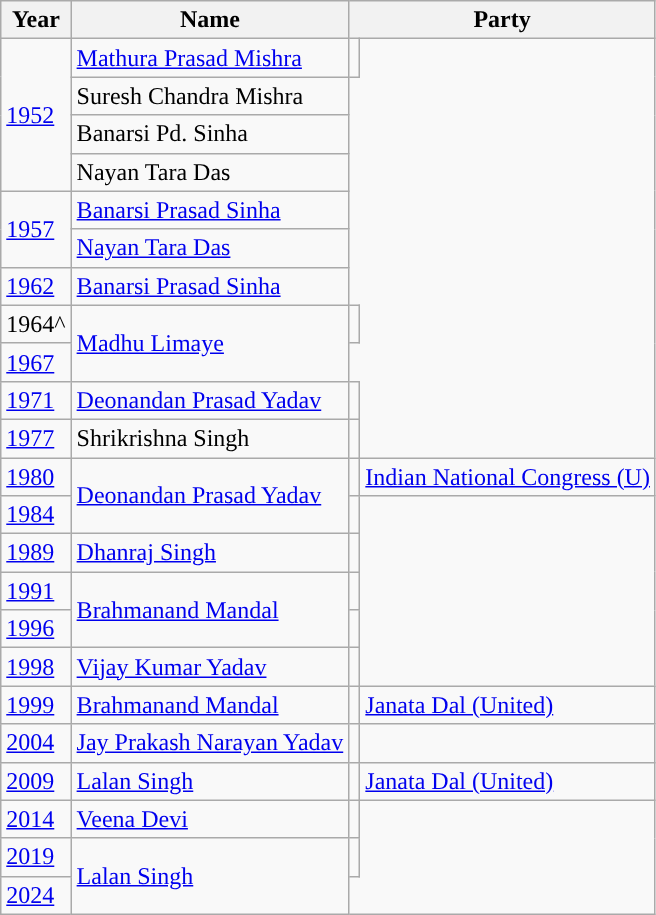<table class="wikitable">
<tr>
<th>Year</th>
<th>Name</th>
<th colspan="2">Party</th>
</tr>
<tr>
<td rowspan="4"><a href='#'>1952</a></td>
<td><a href='#'>Mathura Prasad Mishra</a></td>
<td></td>
</tr>
<tr>
<td>Suresh Chandra Mishra</td>
</tr>
<tr>
<td>Banarsi Pd. Sinha</td>
</tr>
<tr>
<td>Nayan Tara Das</td>
</tr>
<tr>
<td rowspan="2"><a href='#'>1957</a></td>
<td><a href='#'>Banarsi Prasad Sinha</a></td>
</tr>
<tr>
<td><a href='#'>Nayan Tara Das</a></td>
</tr>
<tr>
<td><a href='#'>1962</a></td>
<td><a href='#'>Banarsi Prasad Sinha</a></td>
</tr>
<tr>
<td>1964^</td>
<td rowspan="2"><a href='#'>Madhu Limaye</a></td>
<td></td>
</tr>
<tr>
<td><a href='#'>1967</a></td>
</tr>
<tr>
<td><a href='#'>1971</a></td>
<td><a href='#'>Deonandan Prasad Yadav</a></td>
<td></td>
</tr>
<tr>
<td><a href='#'>1977</a></td>
<td>Shrikrishna Singh</td>
<td></td>
</tr>
<tr>
<td><a href='#'>1980</a></td>
<td rowspan="2"><a href='#'>Deonandan Prasad Yadav</a></td>
<td style="background-color: "></td>
<td><a href='#'>Indian National Congress (U)</a></td>
</tr>
<tr>
<td><a href='#'>1984</a></td>
<td></td>
</tr>
<tr>
<td><a href='#'>1989</a></td>
<td><a href='#'>Dhanraj Singh</a></td>
<td></td>
</tr>
<tr>
<td><a href='#'>1991</a></td>
<td rowspan="2"><a href='#'>Brahmanand Mandal</a></td>
<td></td>
</tr>
<tr>
<td><a href='#'>1996</a></td>
<td></td>
</tr>
<tr>
<td><a href='#'>1998</a></td>
<td><a href='#'>Vijay Kumar Yadav</a></td>
<td></td>
</tr>
<tr>
<td><a href='#'>1999</a></td>
<td><a href='#'>Brahmanand Mandal</a></td>
<td style="background-color :"></td>
<td><a href='#'>Janata Dal (United)</a></td>
</tr>
<tr>
<td><a href='#'>2004</a></td>
<td><a href='#'>Jay Prakash Narayan Yadav</a></td>
<td></td>
</tr>
<tr>
<td><a href='#'>2009</a></td>
<td><a href='#'>Lalan Singh</a></td>
<td style="background-color :"></td>
<td><a href='#'>Janata Dal (United)</a></td>
</tr>
<tr>
<td><a href='#'>2014</a></td>
<td><a href='#'>Veena Devi</a></td>
<td></td>
</tr>
<tr>
<td><a href='#'>2019</a></td>
<td rowspan="2"><a href='#'>Lalan Singh</a></td>
<td></td>
</tr>
<tr>
<td><a href='#'>2024</a></td>
</tr>
</table>
